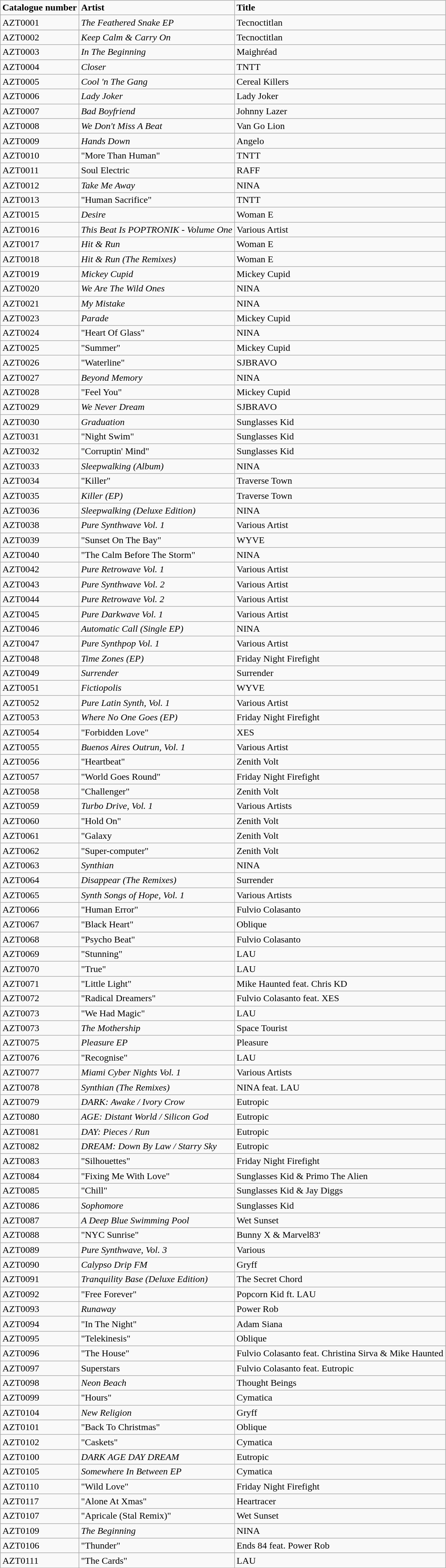<table class="wikitable">
<tr>
<td><strong>Catalogue number</strong></td>
<td><strong>Artist</strong></td>
<td><strong>Title</strong></td>
</tr>
<tr>
<td>AZT0001</td>
<td><em>The Feathered Snake EP</em></td>
<td>Tecnoctitlan</td>
</tr>
<tr>
<td>AZT0002</td>
<td><em>Keep Calm & Carry On</em></td>
<td>Tecnoctitlan</td>
</tr>
<tr>
<td>AZT0003</td>
<td><em>In The Beginning</em></td>
<td>Maighréad</td>
</tr>
<tr>
<td>AZT0004</td>
<td><em>Closer</em></td>
<td>TNTT</td>
</tr>
<tr>
<td>AZT0005</td>
<td><em>Cool 'n The Gang</em></td>
<td>Cereal Killers</td>
</tr>
<tr>
<td>AZT0006</td>
<td><em>Lady Joker</em></td>
<td>Lady Joker</td>
</tr>
<tr>
<td>AZT0007</td>
<td><em>Bad Boyfriend</em></td>
<td>Johnny Lazer</td>
</tr>
<tr>
<td>AZT0008</td>
<td><em>We Don't Miss A Beat</em></td>
<td>Van Go Lion</td>
</tr>
<tr>
<td>AZT0009</td>
<td><em>Hands Down</em></td>
<td>Angelo</td>
</tr>
<tr>
<td>AZT0010</td>
<td>"More Than Human"</td>
<td>TNTT</td>
</tr>
<tr>
<td>AZT0011</td>
<td>Soul Electric</td>
<td>RAFF</td>
</tr>
<tr>
<td>AZT0012</td>
<td><em>Take Me Away</em></td>
<td>NINA</td>
</tr>
<tr>
<td>AZT0013</td>
<td>"Human Sacrifice"</td>
<td>TNTT</td>
</tr>
<tr>
<td>AZT0015</td>
<td><em>Desire</em></td>
<td>Woman E</td>
</tr>
<tr>
<td>AZT0016</td>
<td><em>This Beat Is POPTRONIK - Volume One</em></td>
<td>Various Artist</td>
</tr>
<tr>
<td>AZT0017</td>
<td><em>Hit & Run</em></td>
<td>Woman E</td>
</tr>
<tr>
<td>AZT0018</td>
<td><em>Hit & Run (The Remixes)</em></td>
<td>Woman E</td>
</tr>
<tr>
<td>AZT0019</td>
<td><em>Mickey Cupid</em></td>
<td>Mickey Cupid</td>
</tr>
<tr>
<td>AZT0020</td>
<td><em>We Are The Wild Ones</em></td>
<td>NINA</td>
</tr>
<tr>
<td>AZT0021</td>
<td><em>My Mistake</em></td>
<td>NINA</td>
</tr>
<tr>
<td>AZT0023</td>
<td><em>Parade</em></td>
<td>Mickey Cupid</td>
</tr>
<tr>
<td>AZT0024</td>
<td>"Heart Of Glass"</td>
<td>NINA</td>
</tr>
<tr>
<td>AZT0025</td>
<td>"Summer"</td>
<td>Mickey Cupid</td>
</tr>
<tr>
<td>AZT0026</td>
<td>"Waterline"</td>
<td>SJBRAVO</td>
</tr>
<tr>
<td>AZT0027</td>
<td><em>Beyond Memory</em></td>
<td>NINA</td>
</tr>
<tr>
<td>AZT0028</td>
<td>"Feel You"</td>
<td>Mickey Cupid</td>
</tr>
<tr>
<td>AZT0029</td>
<td><em>We Never Dream</em></td>
<td>SJBRAVO</td>
</tr>
<tr>
<td>AZT0030</td>
<td><em>Graduation</em></td>
<td>Sunglasses Kid</td>
</tr>
<tr>
<td>AZT0031</td>
<td>"Night Swim"</td>
<td>Sunglasses Kid</td>
</tr>
<tr>
<td>AZT0032</td>
<td>"Corruptin' Mind"</td>
<td>Sunglasses Kid</td>
</tr>
<tr>
<td>AZT0033</td>
<td><em>Sleepwalking (Album)</em></td>
<td>NINA</td>
</tr>
<tr>
<td>AZT0034</td>
<td>"Killer"</td>
<td>Traverse Town</td>
</tr>
<tr>
<td>AZT0035</td>
<td><em>Killer (EP)</em></td>
<td>Traverse Town</td>
</tr>
<tr>
<td>AZT0036</td>
<td><em>Sleepwalking (Deluxe Edition)</em></td>
<td>NINA</td>
</tr>
<tr>
<td>AZT0038</td>
<td><em>Pure Synthwave Vol. 1</em></td>
<td>Various Artist</td>
</tr>
<tr>
<td>AZT0039</td>
<td>"Sunset On The Bay"</td>
<td>WYVE</td>
</tr>
<tr>
<td>AZT0040</td>
<td>"The Calm Before The Storm"</td>
<td>NINA</td>
</tr>
<tr>
<td>AZT0042</td>
<td><em>Pure Retrowave Vol. 1</em></td>
<td>Various Artist</td>
</tr>
<tr>
<td>AZT0043</td>
<td><em>Pure Synthwave Vol. 2</em></td>
<td>Various Artist</td>
</tr>
<tr>
<td>AZT0044</td>
<td><em>Pure Retrowave Vol. 2</em></td>
<td>Various Artist</td>
</tr>
<tr>
<td>AZT0045</td>
<td><em>Pure Darkwave Vol. 1</em></td>
<td>Various Artist</td>
</tr>
<tr>
<td>AZT0046</td>
<td><em>Automatic Call (Single EP)</em></td>
<td>NINA</td>
</tr>
<tr>
<td>AZT0047</td>
<td><em>Pure Synthpop Vol. 1</em></td>
<td>Various Artist</td>
</tr>
<tr>
<td>AZT0048</td>
<td><em>Time Zones (EP)</em></td>
<td>Friday Night Firefight</td>
</tr>
<tr>
<td>AZT0049</td>
<td><em>Surrender</em></td>
<td>Surrender</td>
</tr>
<tr>
<td>AZT0051</td>
<td><em>Fictiopolis</em></td>
<td>WYVE</td>
</tr>
<tr>
<td>AZT0052</td>
<td><em>Pure Latin Synth, Vol. 1</em></td>
<td>Various Artist</td>
</tr>
<tr>
<td>AZT0053</td>
<td><em>Where No One Goes (EP)</em></td>
<td>Friday Night Firefight</td>
</tr>
<tr>
<td>AZT0054</td>
<td>"Forbidden Love"</td>
<td>XES</td>
</tr>
<tr>
<td>AZT0055</td>
<td><em>Buenos Aires Outrun, Vol. 1</em></td>
<td>Various Artist</td>
</tr>
<tr>
<td>AZT0056</td>
<td>"Heartbeat"</td>
<td>Zenith Volt</td>
</tr>
<tr>
<td>AZT0057</td>
<td>"World Goes Round"</td>
<td>Friday Night Firefight</td>
</tr>
<tr>
<td>AZT0058</td>
<td>"Challenger"</td>
<td>Zenith Volt</td>
</tr>
<tr>
<td>AZT0059</td>
<td><em>Turbo Drive, Vol. 1</em></td>
<td>Various Artists</td>
</tr>
<tr>
<td>AZT0060</td>
<td>"Hold On"</td>
<td>Zenith Volt</td>
</tr>
<tr>
<td>AZT0061</td>
<td>"Galaxy</td>
<td>Zenith Volt</td>
</tr>
<tr>
<td>AZT0062</td>
<td>"Super-computer"</td>
<td>Zenith Volt</td>
</tr>
<tr>
<td>AZT0063</td>
<td><em>Synthian</em></td>
<td>NINA</td>
</tr>
<tr>
<td>AZT0064</td>
<td><em>Disappear (The Remixes)</em></td>
<td>Surrender</td>
</tr>
<tr>
<td>AZT0065</td>
<td><em>Synth Songs of Hope, Vol. 1</em></td>
<td>Various Artists</td>
</tr>
<tr>
<td>AZT0066</td>
<td>"Human Error"</td>
<td>Fulvio Colasanto</td>
</tr>
<tr>
<td>AZT0067</td>
<td>"Black Heart"</td>
<td>Oblique</td>
</tr>
<tr>
<td>AZT0068</td>
<td>"Psycho Beat"</td>
<td>Fulvio Colasanto</td>
</tr>
<tr>
<td>AZT0069</td>
<td>"Stunning"</td>
<td>LAU</td>
</tr>
<tr>
<td>AZT0070</td>
<td>"True"</td>
<td>LAU</td>
</tr>
<tr>
<td>AZT0071</td>
<td>"Little Light"</td>
<td>Mike Haunted feat. Chris KD</td>
</tr>
<tr>
<td>AZT0072</td>
<td>"Radical Dreamers"</td>
<td>Fulvio Colasanto feat. XES</td>
</tr>
<tr>
<td>AZT0073</td>
<td>"We Had Magic"</td>
<td>LAU</td>
</tr>
<tr>
<td>AZT0073</td>
<td><em>The Mothership</em></td>
<td>Space Tourist</td>
</tr>
<tr>
<td>AZT0075</td>
<td><em>Pleasure EP</em></td>
<td>Pleasure</td>
</tr>
<tr>
<td>AZT0076</td>
<td>"Recognise"</td>
<td>LAU</td>
</tr>
<tr>
<td>AZT0077</td>
<td><em>Miami Cyber Nights Vol. 1</em></td>
<td>Various Artists</td>
</tr>
<tr>
<td>AZT0078</td>
<td><em>Synthian (The Remixes)</em></td>
<td>NINA feat. LAU</td>
</tr>
<tr>
<td>AZT0079</td>
<td><em>DARK: Awake / Ivory Crow</em></td>
<td>Eutropic</td>
</tr>
<tr>
<td>AZT0080</td>
<td><em>AGE: Distant World / Silicon God</em></td>
<td>Eutropic</td>
</tr>
<tr>
<td>AZT0081</td>
<td><em>DAY: Pieces / Run</em></td>
<td>Eutropic</td>
</tr>
<tr>
<td>AZT0082</td>
<td><em>DREAM: Down By Law / Starry Sky</em></td>
<td>Eutropic</td>
</tr>
<tr>
<td>AZT0083</td>
<td>"Silhouettes"</td>
<td>Friday Night Firefight</td>
</tr>
<tr>
<td>AZT0084</td>
<td>"Fixing Me With Love"</td>
<td>Sunglasses Kid & Primo The Alien</td>
</tr>
<tr>
<td>AZT0085</td>
<td>"Chill"</td>
<td>Sunglasses Kid & Jay Diggs</td>
</tr>
<tr>
<td>AZT0086</td>
<td><em>Sophomore</em></td>
<td>Sunglasses Kid</td>
</tr>
<tr>
<td>AZT0087</td>
<td><em>A Deep Blue Swimming Pool</em></td>
<td>Wet Sunset</td>
</tr>
<tr>
<td>AZT0088</td>
<td>"NYC Sunrise"</td>
<td>Bunny X & Marvel83'</td>
</tr>
<tr>
<td>AZT0089</td>
<td><em>Pure Synthwave, Vol. 3</em></td>
<td>Various</td>
</tr>
<tr>
<td>AZT0090</td>
<td><em>Calypso Drip FM</em></td>
<td>Gryff</td>
</tr>
<tr>
<td>AZT0091</td>
<td><em>Tranquility Base (Deluxe Edition)</em></td>
<td>The Secret Chord</td>
</tr>
<tr>
<td>AZT0092</td>
<td>"Free Forever"</td>
<td>Popcorn Kid ft. LAU</td>
</tr>
<tr>
<td>AZT0093</td>
<td><em>Runaway</em></td>
<td>Power Rob</td>
</tr>
<tr>
<td>AZT0094</td>
<td>"In The Night"</td>
<td>Adam Siana</td>
</tr>
<tr>
<td>AZT0095</td>
<td>"Telekinesis"</td>
<td>Oblique</td>
</tr>
<tr>
<td>AZT0096</td>
<td>"The House"</td>
<td>Fulvio Colasanto feat. Christina Sirva & Mike Haunted</td>
</tr>
<tr>
<td>AZT0097</td>
<td>Superstars</td>
<td>Fulvio Colasanto feat. Eutropic</td>
</tr>
<tr>
<td>AZT0098</td>
<td><em>Neon Beach</em></td>
<td>Thought Beings</td>
</tr>
<tr>
<td>AZT0099</td>
<td>"Hours"</td>
<td>Cymatica</td>
</tr>
<tr>
<td>AZT0104</td>
<td><em>New Religion</em></td>
<td>Gryff</td>
</tr>
<tr>
<td>AZT0101</td>
<td>"Back To Christmas"</td>
<td>Oblique</td>
</tr>
<tr>
<td>AZT0102</td>
<td>"Caskets"</td>
<td>Cymatica</td>
</tr>
<tr>
<td>AZT0100</td>
<td><em>DARK AGE DAY DREAM</em></td>
<td>Eutropic</td>
</tr>
<tr>
<td>AZT0105</td>
<td><em>Somewhere In Between EP</em></td>
<td>Cymatica</td>
</tr>
<tr>
<td>AZT0110</td>
<td>"Wild Love"</td>
<td>Friday Night Firefight</td>
</tr>
<tr>
<td>AZT0117</td>
<td>"Alone At Xmas"</td>
<td>Heartracer</td>
</tr>
<tr>
<td>AZT0107</td>
<td>"Apricale (Stal Remix)"</td>
<td>Wet Sunset</td>
</tr>
<tr>
<td>AZT0109</td>
<td><em>The Beginning</em></td>
<td>NINA</td>
</tr>
<tr>
<td>AZT0106</td>
<td>"Thunder"</td>
<td>Ends 84 feat. Power Rob</td>
</tr>
<tr>
<td>AZT0111</td>
<td>"The Cards"</td>
<td>LAU</td>
</tr>
</table>
